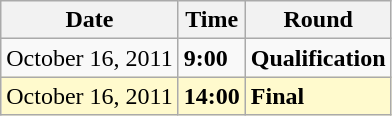<table class="wikitable">
<tr>
<th>Date</th>
<th>Time</th>
<th>Round</th>
</tr>
<tr>
<td>October 16, 2011</td>
<td><strong>9:00</strong></td>
<td><strong>Qualification</strong></td>
</tr>
<tr style=background:lemonchiffon>
<td>October 16, 2011</td>
<td><strong>14:00</strong></td>
<td><strong>Final</strong></td>
</tr>
</table>
